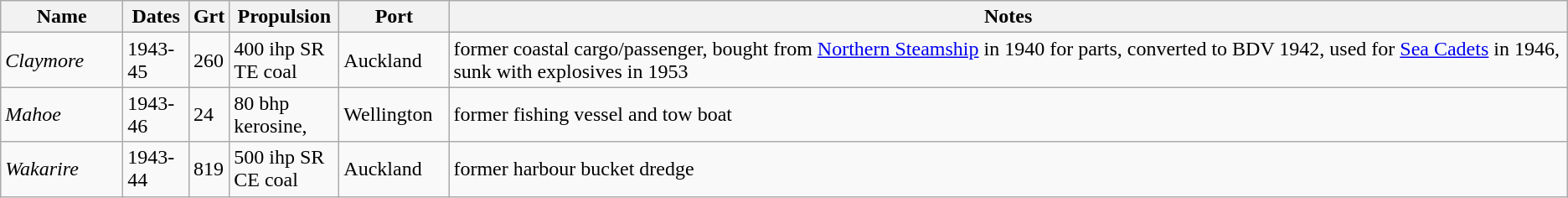<table class="wikitable">
<tr>
<th width=90>Name</th>
<th width=45>Dates</th>
<th width=20>Grt</th>
<th width=80>Propulsion</th>
<th width=80>Port</th>
<th>Notes</th>
</tr>
<tr>
<td><em>Claymore</em></td>
<td>1943-45</td>
<td>260</td>
<td>400 ihp SR TE coal</td>
<td>Auckland</td>
<td>former coastal cargo/passenger, bought from <a href='#'>Northern Steamship</a> in 1940 for parts, converted to BDV 1942, used for <a href='#'>Sea Cadets</a> in 1946, sunk with explosives in 1953</td>
</tr>
<tr>
<td><em>Mahoe</em></td>
<td>1943-46</td>
<td>24</td>
<td>80 bhp kerosine, </td>
<td>Wellington</td>
<td>former  fishing vessel and tow boat</td>
</tr>
<tr>
<td><em>Wakarire</em></td>
<td>1943-44</td>
<td>819</td>
<td>500 ihp SR CE coal</td>
<td>Auckland</td>
<td>former harbour bucket dredge</td>
</tr>
</table>
